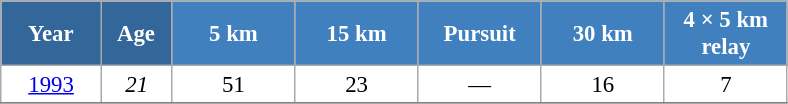<table class="wikitable" style="font-size:95%; text-align:center; border:grey solid 1px; border-collapse:collapse; background:#ffffff;">
<tr>
<th style="background-color:#369; color:white; width:60px;"> Year </th>
<th style="background-color:#369; color:white; width:40px;"> Age </th>
<th style="background-color:#4180be; color:white; width:75px;"> 5 km </th>
<th style="background-color:#4180be; color:white; width:75px;"> 15 km </th>
<th style="background-color:#4180be; color:white; width:75px;"> Pursuit </th>
<th style="background-color:#4180be; color:white; width:75px;"> 30 km </th>
<th style="background-color:#4180be; color:white; width:75px;"> 4 × 5 km <br> relay </th>
</tr>
<tr>
<td><a href='#'>1993</a></td>
<td><em>21</em></td>
<td>51</td>
<td>23</td>
<td>—</td>
<td>16</td>
<td>7</td>
</tr>
<tr>
</tr>
</table>
